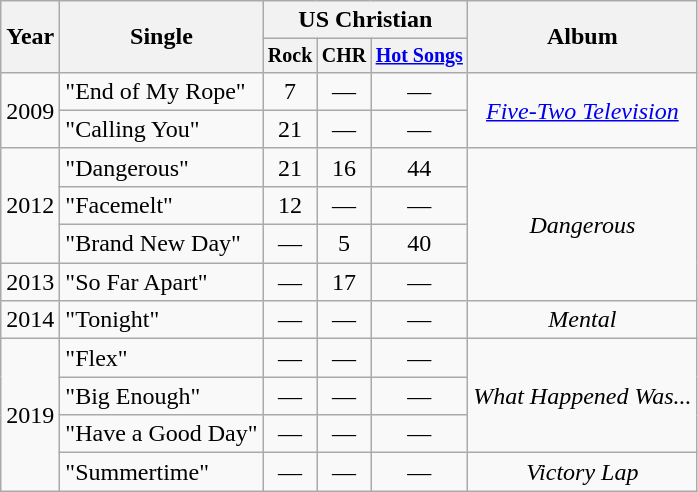<table class="wikitable" style="text-align:center">
<tr>
<th rowspan="2">Year</th>
<th rowspan="2">Single</th>
<th colspan="3">US Christian</th>
<th rowspan="2">Album</th>
</tr>
<tr style="font-size:smaller;">
<th>Rock<br></th>
<th>CHR<br></th>
<th><a href='#'>Hot Songs</a><br></th>
</tr>
<tr>
<td rowspan = "2">2009</td>
<td align="left">"End of My Rope"</td>
<td>7</td>
<td>—</td>
<td>—</td>
<td rowspan="2"><em><a href='#'>Five-Two Television</a></em></td>
</tr>
<tr>
<td align="left">"Calling You"</td>
<td>21</td>
<td>—</td>
<td>—</td>
</tr>
<tr>
<td rowspan = "3">2012</td>
<td align="left">"Dangerous"</td>
<td>21</td>
<td>16</td>
<td>44</td>
<td rowspan="4"><em>Dangerous</em></td>
</tr>
<tr>
<td align="left">"Facemelt"</td>
<td>12</td>
<td>—</td>
<td>—</td>
</tr>
<tr>
<td align="left">"Brand New Day"</td>
<td>—</td>
<td>5</td>
<td>40</td>
</tr>
<tr>
<td>2013</td>
<td align="left">"So Far Apart"</td>
<td>—</td>
<td>17</td>
<td>—</td>
</tr>
<tr>
<td>2014</td>
<td align="left">"Tonight"</td>
<td>—</td>
<td>—</td>
<td>—</td>
<td rowspan="1"><em>Mental</em></td>
</tr>
<tr>
<td rowspan="4">2019</td>
<td align="left">"Flex"<br></td>
<td>—</td>
<td>—</td>
<td>—</td>
<td rowspan="3"><em>What Happened Was...</em></td>
</tr>
<tr>
<td align="left">"Big Enough"<br></td>
<td>—</td>
<td>—</td>
<td>—</td>
</tr>
<tr>
<td align="left">"Have a Good Day"<br></td>
<td>—</td>
<td>—</td>
<td>—</td>
</tr>
<tr>
<td align="left">"Summertime"<br></td>
<td>—</td>
<td>—</td>
<td>—</td>
<td rowspan="1"><em>Victory Lap</em></td>
</tr>
</table>
